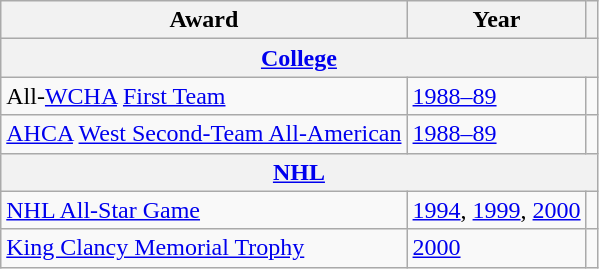<table class="wikitable">
<tr>
<th>Award</th>
<th>Year</th>
<th></th>
</tr>
<tr>
<th colspan="3"><a href='#'>College</a></th>
</tr>
<tr>
<td>All-<a href='#'>WCHA</a> <a href='#'>First Team</a></td>
<td><a href='#'>1988–89</a></td>
<td></td>
</tr>
<tr>
<td><a href='#'>AHCA</a> <a href='#'>West Second-Team All-American</a></td>
<td><a href='#'>1988–89</a></td>
<td></td>
</tr>
<tr>
<th colspan="3"><a href='#'>NHL</a></th>
</tr>
<tr>
<td><a href='#'>NHL All-Star Game</a></td>
<td><a href='#'>1994</a>, <a href='#'>1999</a>, <a href='#'>2000</a></td>
<td></td>
</tr>
<tr>
<td><a href='#'>King Clancy Memorial Trophy</a></td>
<td><a href='#'>2000</a></td>
<td></td>
</tr>
</table>
